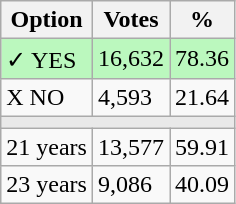<table class="wikitable">
<tr>
<th>Option</th>
<th>Votes</th>
<th>%</th>
</tr>
<tr>
<td style=background:#bbf8be>✓ YES</td>
<td style=background:#bbf8be>16,632</td>
<td style=background:#bbf8be>78.36</td>
</tr>
<tr>
<td>X NO</td>
<td>4,593</td>
<td>21.64</td>
</tr>
<tr>
<td colspan="3" bgcolor="#E9E9E9"></td>
</tr>
<tr>
<td>21 years</td>
<td>13,577</td>
<td>59.91</td>
</tr>
<tr>
<td>23 years</td>
<td>9,086</td>
<td>40.09</td>
</tr>
</table>
